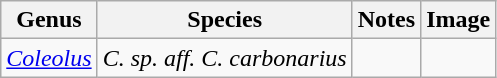<table class="wikitable">
<tr>
<th>Genus</th>
<th>Species</th>
<th>Notes</th>
<th>Image</th>
</tr>
<tr>
<td><em><a href='#'>Coleolus</a></em></td>
<td><em>C. sp. aff. C. carbonarius</em></td>
<td></td>
<td></td>
</tr>
</table>
